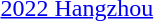<table>
<tr>
<td><a href='#'>2022 Hangzhou</a></td>
<td></td>
<td></td>
<td></td>
</tr>
</table>
